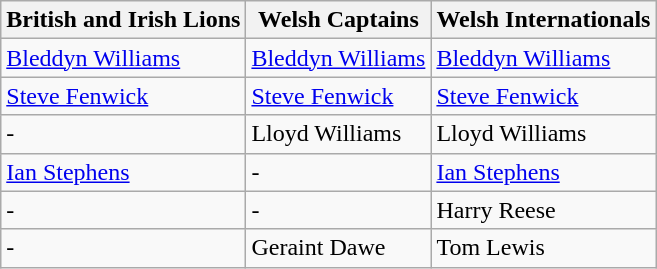<table class="wikitable">
<tr>
<th>British and Irish Lions</th>
<th>Welsh Captains</th>
<th>Welsh Internationals</th>
</tr>
<tr>
<td><a href='#'>Bleddyn Williams</a></td>
<td><a href='#'>Bleddyn Williams</a></td>
<td><a href='#'>Bleddyn Williams</a></td>
</tr>
<tr>
<td><a href='#'>Steve Fenwick</a></td>
<td><a href='#'>Steve Fenwick</a></td>
<td><a href='#'>Steve Fenwick</a></td>
</tr>
<tr>
<td>-</td>
<td>Lloyd Williams</td>
<td>Lloyd Williams</td>
</tr>
<tr>
<td><a href='#'>Ian Stephens</a></td>
<td>-</td>
<td><a href='#'>Ian Stephens</a></td>
</tr>
<tr>
<td>-</td>
<td>-</td>
<td>Harry Reese</td>
</tr>
<tr>
<td>-</td>
<td>Geraint Dawe</td>
<td>Tom Lewis</td>
</tr>
</table>
